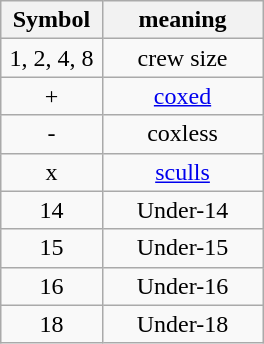<table class="wikitable" style="margin:1em auto; text-align:center;">
<tr>
<th width=60>Symbol</th>
<th width=100>meaning</th>
</tr>
<tr>
<td>1, 2, 4, 8</td>
<td>crew size</td>
</tr>
<tr>
<td>+</td>
<td><a href='#'>coxed</a></td>
</tr>
<tr>
<td>-</td>
<td>coxless</td>
</tr>
<tr>
<td>x</td>
<td><a href='#'>sculls</a></td>
</tr>
<tr>
<td>14</td>
<td>Under-14</td>
</tr>
<tr>
<td>15</td>
<td>Under-15</td>
</tr>
<tr>
<td>16</td>
<td>Under-16</td>
</tr>
<tr>
<td>18</td>
<td>Under-18</td>
</tr>
</table>
